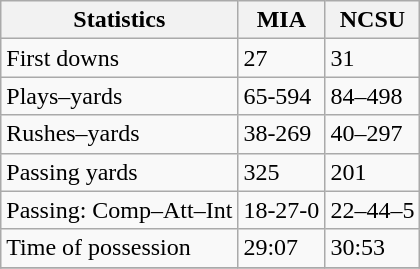<table class="wikitable">
<tr>
<th>Statistics</th>
<th>MIA</th>
<th>NCSU</th>
</tr>
<tr>
<td>First downs</td>
<td>27</td>
<td>31</td>
</tr>
<tr>
<td>Plays–yards</td>
<td>65-594</td>
<td>84–498</td>
</tr>
<tr>
<td>Rushes–yards</td>
<td>38-269</td>
<td>40–297</td>
</tr>
<tr>
<td>Passing yards</td>
<td>325</td>
<td>201</td>
</tr>
<tr>
<td>Passing: Comp–Att–Int</td>
<td>18-27-0</td>
<td>22–44–5</td>
</tr>
<tr>
<td>Time of possession</td>
<td>29:07</td>
<td>30:53</td>
</tr>
<tr>
</tr>
</table>
